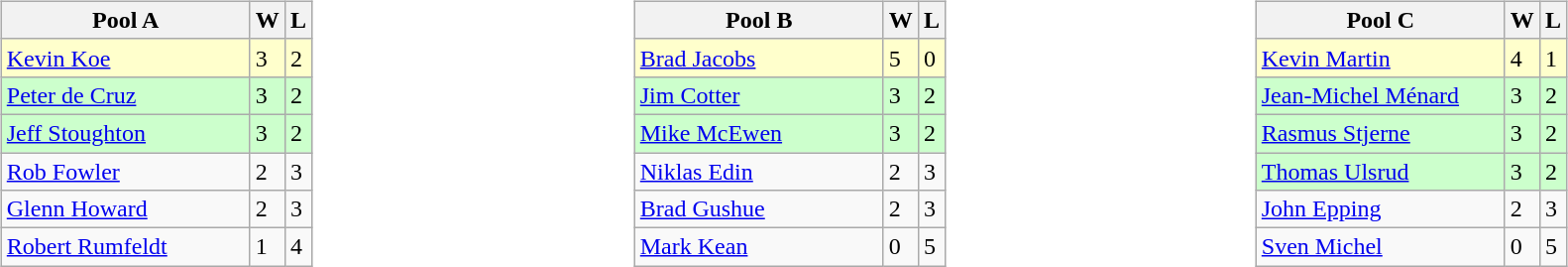<table>
<tr>
<td valign=top width=10%><br><table class=wikitable>
<tr>
<th width=160>Pool A</th>
<th>W</th>
<th>L</th>
</tr>
<tr bgcolor=#ffffcc>
<td> <a href='#'>Kevin Koe</a></td>
<td>3</td>
<td>2</td>
</tr>
<tr bgcolor=#ccffcc>
<td> <a href='#'>Peter de Cruz</a></td>
<td>3</td>
<td>2</td>
</tr>
<tr bgcolor=#ccffcc>
<td> <a href='#'>Jeff Stoughton</a></td>
<td>3</td>
<td>2</td>
</tr>
<tr>
<td> <a href='#'>Rob Fowler</a></td>
<td>2</td>
<td>3</td>
</tr>
<tr>
<td> <a href='#'>Glenn Howard</a></td>
<td>2</td>
<td>3</td>
</tr>
<tr>
<td> <a href='#'>Robert Rumfeldt</a></td>
<td>1</td>
<td>4</td>
</tr>
</table>
</td>
<td valign=top width=10%><br><table class=wikitable>
<tr>
<th width=160>Pool B</th>
<th>W</th>
<th>L</th>
</tr>
<tr bgcolor=#ffffcc>
<td> <a href='#'>Brad Jacobs</a></td>
<td>5</td>
<td>0</td>
</tr>
<tr bgcolor=#ccffcc>
<td> <a href='#'>Jim Cotter</a></td>
<td>3</td>
<td>2</td>
</tr>
<tr bgcolor=#ccffcc>
<td> <a href='#'>Mike McEwen</a></td>
<td>3</td>
<td>2</td>
</tr>
<tr>
<td> <a href='#'>Niklas Edin</a></td>
<td>2</td>
<td>3</td>
</tr>
<tr>
<td> <a href='#'>Brad Gushue</a></td>
<td>2</td>
<td>3</td>
</tr>
<tr>
<td> <a href='#'>Mark Kean</a></td>
<td>0</td>
<td>5</td>
</tr>
</table>
</td>
<td valign=top width=10%><br><table class=wikitable>
<tr>
<th width=160>Pool C</th>
<th>W</th>
<th>L</th>
</tr>
<tr bgcolor=#ffffcc>
<td> <a href='#'>Kevin Martin</a></td>
<td>4</td>
<td>1</td>
</tr>
<tr bgcolor=#ccffcc>
<td> <a href='#'>Jean-Michel Ménard</a></td>
<td>3</td>
<td>2</td>
</tr>
<tr bgcolor=#ccffcc>
<td> <a href='#'>Rasmus Stjerne</a></td>
<td>3</td>
<td>2</td>
</tr>
<tr bgcolor=#ccffcc>
<td> <a href='#'>Thomas Ulsrud</a></td>
<td>3</td>
<td>2</td>
</tr>
<tr>
<td> <a href='#'>John Epping</a></td>
<td>2</td>
<td>3</td>
</tr>
<tr>
<td> <a href='#'>Sven Michel</a></td>
<td>0</td>
<td>5</td>
</tr>
</table>
</td>
</tr>
</table>
